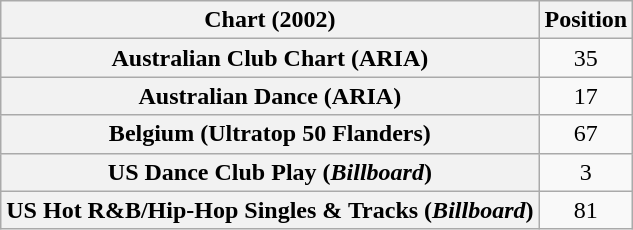<table class="wikitable sortable plainrowheaders" style="text-align:center">
<tr>
<th scope="col">Chart (2002)</th>
<th scope="col">Position</th>
</tr>
<tr>
<th scope="row">Australian Club Chart (ARIA)</th>
<td>35</td>
</tr>
<tr>
<th scope="row">Australian Dance (ARIA)</th>
<td>17</td>
</tr>
<tr>
<th scope="row">Belgium (Ultratop 50 Flanders)</th>
<td>67</td>
</tr>
<tr>
<th scope="row">US Dance Club Play (<em>Billboard</em>)</th>
<td>3</td>
</tr>
<tr>
<th scope="row">US Hot R&B/Hip-Hop Singles & Tracks (<em>Billboard</em>)</th>
<td>81</td>
</tr>
</table>
